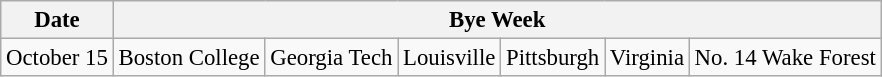<table class="wikitable" style="font-size:95%;">
<tr>
<th>Date</th>
<th colspan="7">Bye Week</th>
</tr>
<tr>
<td>October 15</td>
<td>Boston College</td>
<td>Georgia Tech</td>
<td>Louisville</td>
<td>Pittsburgh</td>
<td>Virginia</td>
<td>No. 14 Wake Forest</td>
</tr>
</table>
